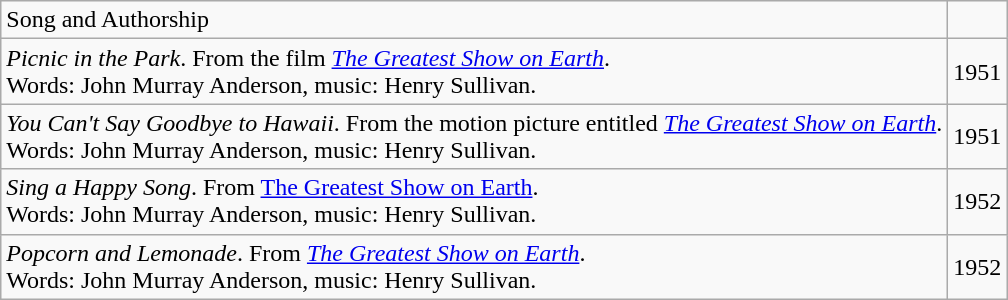<table class="wikitable">
<tr>
<td>Song and Authorship</td>
</tr>
<tr>
<td><em>Picnic in the Park</em>. From the film <em><a href='#'>The Greatest Show on Earth</a></em>.<br>Words: John Murray Anderson, music: Henry Sullivan.</td>
<td>1951</td>
</tr>
<tr>
<td><em>You Can't Say Goodbye to Hawaii</em>. From the motion picture entitled <a href='#'><em>The Greatest Show on Earth</em></a>.<br>Words: John Murray Anderson, music: Henry Sullivan.</td>
<td>1951</td>
</tr>
<tr>
<td><em>Sing a Happy Song</em>. From <a href='#'>The Greatest Show on Earth</a>.<br>Words: John Murray Anderson, music: Henry Sullivan.</td>
<td>1952</td>
</tr>
<tr>
<td><em>Popcorn and Lemonade</em>. From <a href='#'><em>The Greatest Show on Earth</em></a>.<br>Words: John Murray Anderson, music: Henry Sullivan.</td>
<td>1952</td>
</tr>
</table>
